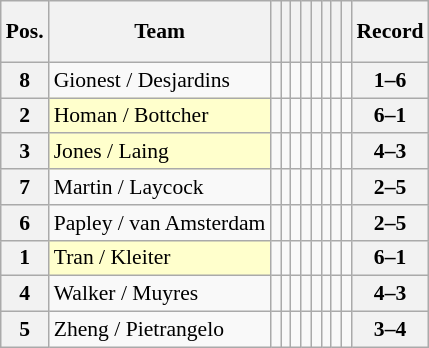<table class="wikitable sortable nowrap" style="text-align:center; font-size:0.9em;">
<tr>
<th>Pos.</th>
<th>Team</th>
<th><br></th>
<th><br></th>
<th><br></th>
<th><br></th>
<th><br></th>
<th><br><br></th>
<th><br><br></th>
<th><br></th>
<th>Record</th>
</tr>
<tr>
<th>8</th>
<td data-sort-value="Gionest" style="text-align:left;"> Gionest / Desjardins</td>
<td></td>
<td></td>
<td></td>
<td></td>
<td></td>
<td></td>
<td></td>
<td></td>
<th>1–6</th>
</tr>
<tr>
<th>2</th>
<td data-sort-value="Homan" style="text-align:left; background:#ffffcc;"> Homan / Bottcher</td>
<td></td>
<td></td>
<td></td>
<td></td>
<td></td>
<td></td>
<td></td>
<td></td>
<th>6–1</th>
</tr>
<tr>
<th>3</th>
<td data-sort-value="Jones" style="text-align:left; background:#ffffcc;"> Jones / Laing</td>
<td></td>
<td></td>
<td></td>
<td></td>
<td></td>
<td></td>
<td></td>
<td></td>
<th>4–3</th>
</tr>
<tr>
<th>7</th>
<td data-sort-value="Martin" style="text-align:left;"> Martin / Laycock</td>
<td></td>
<td></td>
<td></td>
<td></td>
<td></td>
<td></td>
<td></td>
<td></td>
<th>2–5</th>
</tr>
<tr>
<th>6</th>
<td data-sort-value="Papley" style="text-align:left;"> Papley / van Amsterdam</td>
<td></td>
<td></td>
<td></td>
<td></td>
<td></td>
<td></td>
<td></td>
<td></td>
<th>2–5</th>
</tr>
<tr>
<th>1</th>
<td data-sort-value="Tran" style="text-align:left; background:#ffffcc;"> Tran / Kleiter</td>
<td></td>
<td></td>
<td></td>
<td></td>
<td></td>
<td></td>
<td></td>
<td></td>
<th>6–1</th>
</tr>
<tr>
<th>4</th>
<td data-sort-value="Walker" style="text-align:left;"> Walker / Muyres</td>
<td></td>
<td></td>
<td></td>
<td></td>
<td></td>
<td></td>
<td></td>
<td></td>
<th>4–3</th>
</tr>
<tr>
<th>5</th>
<td data-sort-value="Zheng" style="text-align:left;"> Zheng / Pietrangelo</td>
<td></td>
<td></td>
<td></td>
<td></td>
<td></td>
<td></td>
<td></td>
<td></td>
<th>3–4</th>
</tr>
</table>
